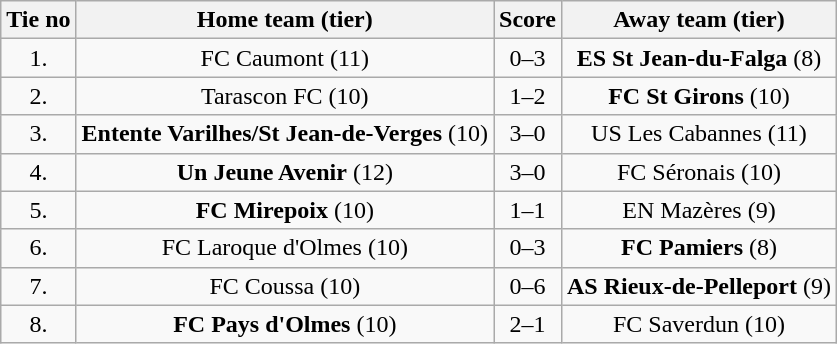<table class="wikitable" style="text-align: center">
<tr>
<th>Tie no</th>
<th>Home team (tier)</th>
<th>Score</th>
<th>Away team (tier)</th>
</tr>
<tr>
<td>1.</td>
<td>FC Caumont (11)</td>
<td>0–3</td>
<td><strong>ES St Jean-du-Falga</strong> (8)</td>
</tr>
<tr>
<td>2.</td>
<td>Tarascon FC (10)</td>
<td>1–2</td>
<td><strong>FC St Girons</strong> (10)</td>
</tr>
<tr>
<td>3.</td>
<td><strong>Entente Varilhes/St Jean-de-Verges</strong> (10)</td>
<td>3–0 </td>
<td>US Les Cabannes (11)</td>
</tr>
<tr>
<td>4.</td>
<td><strong>Un Jeune Avenir</strong> (12)</td>
<td>3–0 </td>
<td>FC Séronais (10)</td>
</tr>
<tr>
<td>5.</td>
<td><strong>FC Mirepoix</strong> (10)</td>
<td>1–1 </td>
<td>EN Mazères (9)</td>
</tr>
<tr>
<td>6.</td>
<td>FC Laroque d'Olmes (10)</td>
<td>0–3 </td>
<td><strong>FC Pamiers</strong> (8)</td>
</tr>
<tr>
<td>7.</td>
<td>FC Coussa (10)</td>
<td>0–6</td>
<td><strong>AS Rieux-de-Pelleport</strong> (9)</td>
</tr>
<tr>
<td>8.</td>
<td><strong>FC Pays d'Olmes</strong> (10)</td>
<td>2–1</td>
<td>FC Saverdun (10)</td>
</tr>
</table>
